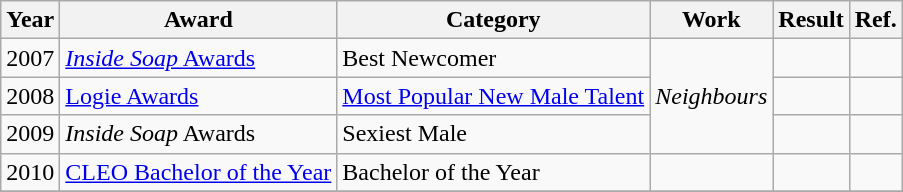<table class="wikitable">
<tr>
<th>Year</th>
<th>Award</th>
<th>Category</th>
<th>Work</th>
<th>Result</th>
<th>Ref.</th>
</tr>
<tr>
<td>2007</td>
<td><a href='#'><em>Inside Soap</em> Awards</a></td>
<td>Best Newcomer</td>
<td rowspan="3"><em>Neighbours</em></td>
<td></td>
<td></td>
</tr>
<tr>
<td>2008</td>
<td><a href='#'>Logie Awards</a></td>
<td><a href='#'>Most Popular New Male Talent</a></td>
<td></td>
<td></td>
</tr>
<tr>
<td>2009</td>
<td><em>Inside Soap</em> Awards</td>
<td>Sexiest Male</td>
<td></td>
<td></td>
</tr>
<tr>
<td>2010</td>
<td><a href='#'>CLEO Bachelor of the Year</a></td>
<td>Bachelor of the Year</td>
<td></td>
<td></td>
<td></td>
</tr>
<tr>
</tr>
</table>
